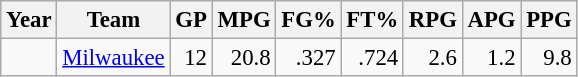<table class="wikitable sortable" style="font-size:95%; text-align:right;">
<tr>
<th>Year</th>
<th>Team</th>
<th>GP</th>
<th>MPG</th>
<th>FG%</th>
<th>FT%</th>
<th>RPG</th>
<th>APG</th>
<th>PPG</th>
</tr>
<tr>
<td style="text-align:left;"></td>
<td style="text-align:left;"><a href='#'>Milwaukee</a></td>
<td>12</td>
<td>20.8</td>
<td>.327</td>
<td>.724</td>
<td>2.6</td>
<td>1.2</td>
<td>9.8</td>
</tr>
</table>
